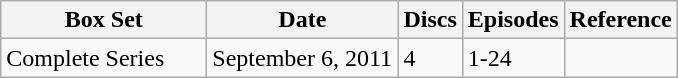<table class="wikitable">
<tr>
<th style="width: 130px;">Box Set</th>
<th style="width: 120px;">Date</th>
<th>Discs</th>
<th>Episodes</th>
<th>Reference</th>
</tr>
<tr>
<td>Complete Series</td>
<td>September 6, 2011</td>
<td>4</td>
<td>1-24</td>
<td></td>
</tr>
</table>
